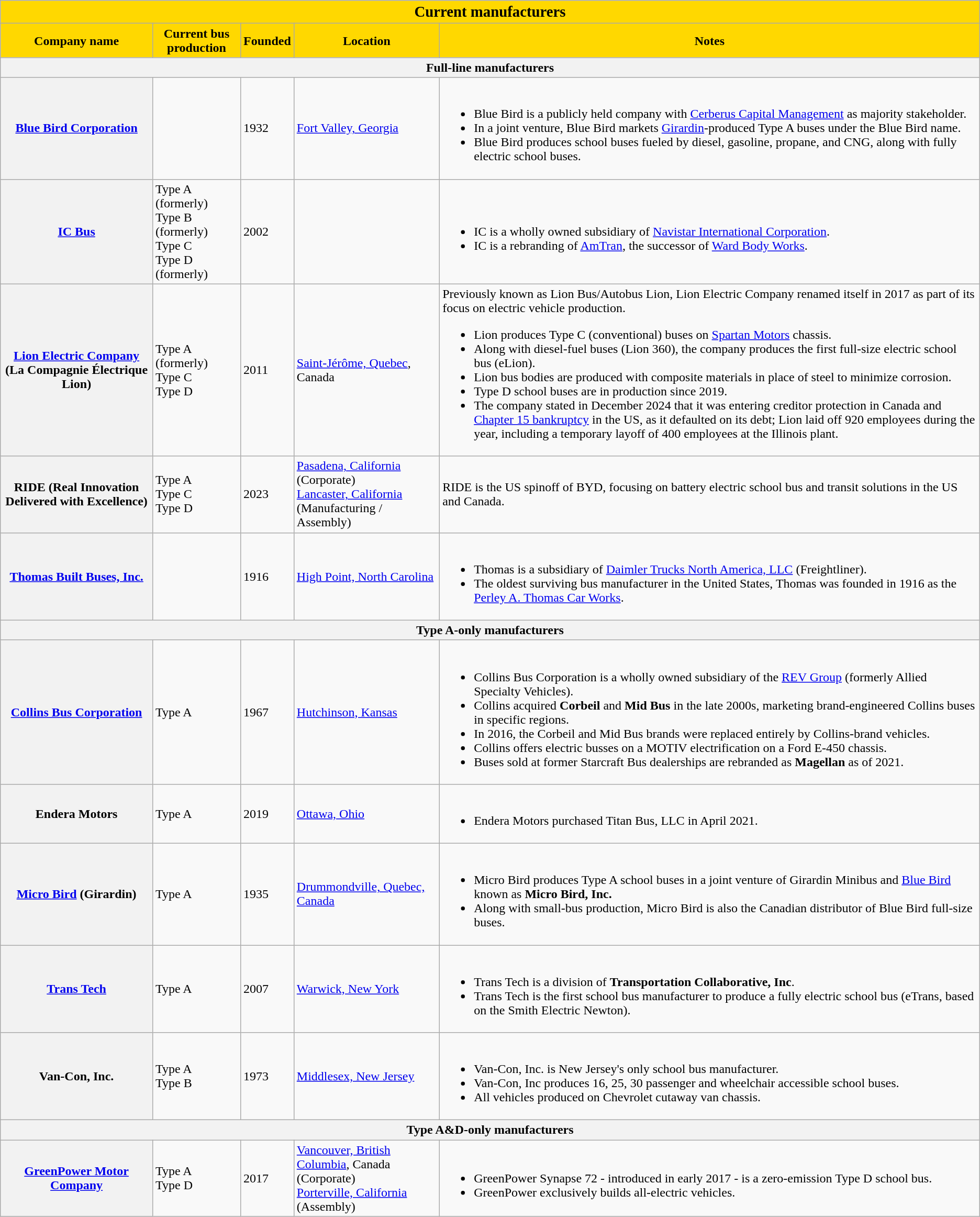<table class="wikitable collapsible">
<tr>
<th colspan=5; style="background:#FFD800; color:black"><big>Current manufacturers</big></th>
</tr>
<tr>
<th style="background:#FFD800; color:black">Company name</th>
<th style="background:#FFD800; color:black">Current bus production</th>
<th style="background:#FFD800; color:black">Founded</th>
<th style="background:#FFD800; color:black">Location</th>
<th style="background:#FFD800; color:black">Notes</th>
</tr>
<tr>
<th colspan=5>Full-line manufacturers</th>
</tr>
<tr>
<th><a href='#'>Blue Bird Corporation</a></th>
<td><br></td>
<td>1932</td>
<td><a href='#'>Fort Valley, Georgia</a></td>
<td><br><ul><li>Blue Bird is a publicly held company with <a href='#'>Cerberus Capital Management</a> as majority stakeholder.</li><li>In a joint venture, Blue Bird markets <a href='#'>Girardin</a>-produced Type A buses under the Blue Bird name.</li><li>Blue Bird produces school buses fueled by diesel, gasoline, propane, and CNG, along with fully electric school buses.</li></ul></td>
</tr>
<tr>
<th><a href='#'>IC Bus</a></th>
<td>Type A (formerly)<br>Type B (formerly)<br>Type C<br>Type D (formerly)</td>
<td>2002</td>
<td><br></td>
<td><br><ul><li>IC is a wholly owned subsidiary of <a href='#'>Navistar International Corporation</a>.</li><li>IC is a rebranding of <a href='#'>AmTran</a>, the successor of <a href='#'>Ward Body Works</a>.</li></ul></td>
</tr>
<tr>
<th><a href='#'>Lion Electric Company</a> (<strong>La Compagnie Électrique Lion</strong>)</th>
<td>Type A (formerly)<br>Type C<br>Type D</td>
<td>2011</td>
<td><a href='#'>Saint-Jérôme, Quebec</a>, Canada</td>
<td>Previously known as Lion Bus/Autobus Lion, Lion Electric Company renamed itself in 2017 as part of its focus on electric vehicle production.<br><ul><li>Lion produces Type C (conventional) buses on <a href='#'>Spartan Motors</a> chassis.</li><li>Along with diesel-fuel buses (Lion 360), the company produces the first full-size electric school bus (eLion).</li><li>Lion bus bodies are produced with composite materials in place of steel to minimize corrosion.</li><li>Type D school buses are in production since 2019.</li><li>The company stated in December 2024 that it was entering creditor protection in Canada and <a href='#'>Chapter 15 bankruptcy</a> in the US, as it defaulted on its debt; Lion laid off 920 employees during the year, including a temporary layoff of 400 employees at the Illinois plant. </li></ul></td>
</tr>
<tr>
<th>RIDE (Real Innovation Delivered with Excellence)</th>
<td>Type A<br>Type C<br>Type D</td>
<td>2023</td>
<td><a href='#'>Pasadena, California</a> (Corporate)<br><a href='#'>Lancaster, California</a>
(Manufacturing / Assembly)</td>
<td>RIDE is the US spinoff of BYD, focusing on battery electric school bus and transit solutions in the US and Canada.</td>
</tr>
<tr>
<th><a href='#'>Thomas Built Buses, Inc.</a></th>
<td><br></td>
<td>1916</td>
<td><a href='#'>High Point, North Carolina</a></td>
<td><br><ul><li>Thomas is a subsidiary of <a href='#'>Daimler Trucks North America, LLC</a> (Freightliner).</li><li>The oldest surviving bus manufacturer in the United States, Thomas was founded in 1916 as the <a href='#'>Perley A. Thomas Car Works</a>.</li></ul></td>
</tr>
<tr>
<th colspan=5>Type A-only manufacturers</th>
</tr>
<tr>
<th><a href='#'>Collins Bus Corporation</a></th>
<td>Type A</td>
<td>1967</td>
<td><a href='#'>Hutchinson, Kansas</a></td>
<td><br><ul><li>Collins Bus Corporation is a wholly owned subsidiary of the <a href='#'>REV Group</a> (formerly Allied Specialty Vehicles).</li><li>Collins acquired <strong>Corbeil</strong> and <strong>Mid Bus</strong> in the late 2000s, marketing brand-engineered Collins buses in specific regions.</li><li>In 2016, the Corbeil and Mid Bus brands were replaced entirely by Collins-brand vehicles.</li><li>Collins offers electric busses on a MOTIV electrification on a Ford E-450 chassis.</li><li>Buses sold at former Starcraft Bus dealerships are rebranded as <strong>Magellan</strong> as of 2021.</li></ul></td>
</tr>
<tr>
<th>Endera Motors</th>
<td>Type A</td>
<td>2019</td>
<td><a href='#'>Ottawa, Ohio</a></td>
<td><br><ul><li>Endera Motors purchased Titan Bus, LLC in April 2021.</li></ul></td>
</tr>
<tr>
<th><a href='#'>Micro Bird</a> (Girardin)</th>
<td>Type A</td>
<td>1935</td>
<td><a href='#'>Drummondville, Quebec, Canada</a></td>
<td><br><ul><li>Micro Bird produces Type A school buses in a joint venture of Girardin Minibus and <a href='#'>Blue Bird</a> known as <strong>Micro Bird, Inc.</strong></li><li>Along with small-bus production, Micro Bird is also the Canadian distributor of Blue Bird full-size buses.</li></ul></td>
</tr>
<tr>
<th><a href='#'>Trans Tech</a></th>
<td>Type A</td>
<td>2007</td>
<td><a href='#'>Warwick, New York</a></td>
<td><br><ul><li>Trans Tech is a division of <strong>Transportation Collaborative, Inc</strong>.</li><li>Trans Tech is the first school bus manufacturer to produce a fully electric school bus (eTrans, based on the Smith Electric Newton).</li></ul></td>
</tr>
<tr>
<th>Van-Con, Inc.</th>
<td>Type A<br>Type B</td>
<td>1973</td>
<td><a href='#'>Middlesex, New Jersey</a></td>
<td><br><ul><li>Van-Con, Inc. is New Jersey's only school bus manufacturer.</li><li>Van-Con, Inc produces 16, 25, 30 passenger and wheelchair accessible school buses.</li><li>All vehicles produced on Chevrolet cutaway van chassis.</li></ul></td>
</tr>
<tr>
<th colspan="5">Type A&D-only manufacturers</th>
</tr>
<tr>
<th><a href='#'>GreenPower Motor Company</a></th>
<td>Type A<br>Type D</td>
<td>2017</td>
<td><a href='#'>Vancouver, British Columbia</a>, Canada (Corporate)<br><a href='#'>Porterville, California</a> (Assembly)</td>
<td><br><ul><li>GreenPower Synapse 72 - introduced in early 2017 - is a zero-emission Type D school bus.</li><li>GreenPower exclusively builds all-electric vehicles.</li></ul></td>
</tr>
</table>
